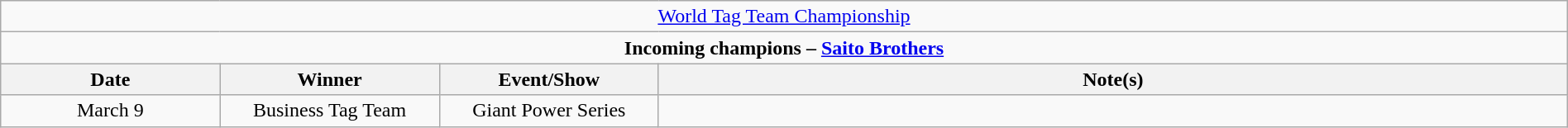<table class="wikitable" style="text-align:center; width:100%;">
<tr>
<td colspan="4" style="text-align: center;"><a href='#'>World Tag Team Championship</a></td>
</tr>
<tr>
<td colspan="4" style="text-align: center;"><strong>Incoming champions – <a href='#'>Saito Brothers </a></strong></td>
</tr>
<tr>
<th width="14%">Date</th>
<th width="14%">Winner</th>
<th width="14%">Event/Show</th>
<th width="58%">Note(s)</th>
</tr>
<tr>
<td>March 9</td>
<td>Business Tag Team<br></td>
<td>Giant Power Series<br></td>
</tr>
</table>
